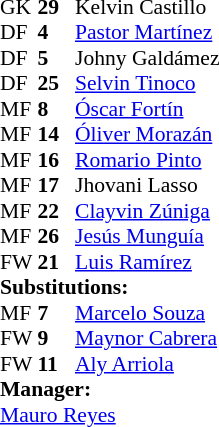<table style = "font-size: 90%" cellspacing = "0" cellpadding = "0">
<tr>
<td colspan = 4></td>
</tr>
<tr>
<th style="width:25px;"></th>
<th style="width:25px;"></th>
</tr>
<tr>
<td>GK</td>
<td><strong>29</strong></td>
<td> Kelvin Castillo</td>
</tr>
<tr>
<td>DF</td>
<td><strong>4</strong></td>
<td> <a href='#'>Pastor Martínez</a></td>
</tr>
<tr>
<td>DF</td>
<td><strong>5</strong></td>
<td> Johny Galdámez</td>
</tr>
<tr>
<td>DF</td>
<td><strong>25</strong></td>
<td> <a href='#'>Selvin Tinoco</a></td>
</tr>
<tr>
<td>MF</td>
<td><strong>8</strong></td>
<td> <a href='#'>Óscar Fortín</a></td>
</tr>
<tr>
<td>MF</td>
<td><strong>14</strong></td>
<td> <a href='#'>Óliver Morazán</a></td>
</tr>
<tr>
<td>MF</td>
<td><strong>16</strong></td>
<td> <a href='#'>Romario Pinto</a></td>
<td></td>
<td></td>
</tr>
<tr>
<td>MF</td>
<td><strong>17</strong></td>
<td> Jhovani Lasso</td>
<td></td>
<td></td>
</tr>
<tr>
<td>MF</td>
<td><strong>22</strong></td>
<td> <a href='#'>Clayvin Zúniga</a></td>
<td></td>
<td></td>
</tr>
<tr>
<td>MF</td>
<td><strong>26</strong></td>
<td> <a href='#'>Jesús Munguía</a></td>
<td></td>
<td></td>
</tr>
<tr>
<td>FW</td>
<td><strong>21</strong></td>
<td> <a href='#'>Luis Ramírez</a></td>
</tr>
<tr>
<td colspan = 3><strong>Substitutions:</strong></td>
</tr>
<tr>
<td>MF</td>
<td><strong>7</strong></td>
<td> <a href='#'>Marcelo Souza</a></td>
<td></td>
<td></td>
</tr>
<tr>
<td>FW</td>
<td><strong>9</strong></td>
<td> <a href='#'>Maynor Cabrera</a></td>
<td></td>
<td></td>
</tr>
<tr>
<td>FW</td>
<td><strong>11</strong></td>
<td> <a href='#'>Aly Arriola</a></td>
<td></td>
<td></td>
</tr>
<tr>
<td colspan = 3><strong>Manager:</strong></td>
</tr>
<tr>
<td colspan = 3> <a href='#'>Mauro Reyes</a></td>
</tr>
</table>
